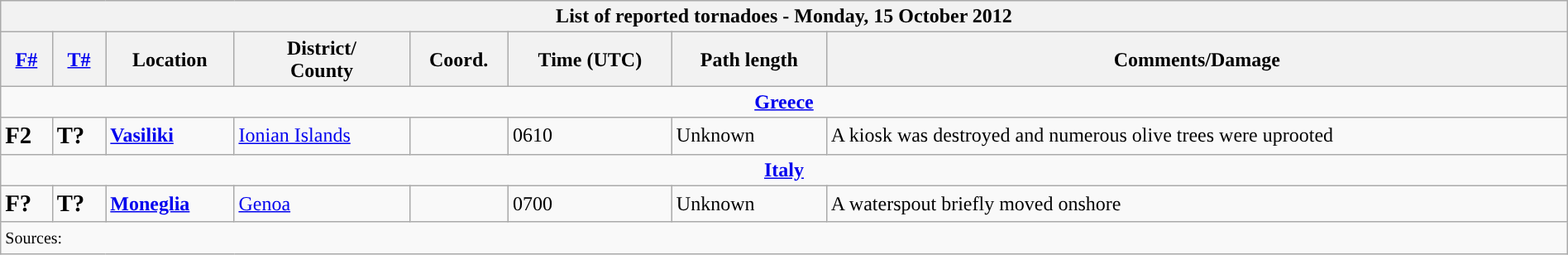<table class="wikitable collapsible" width="100%">
<tr>
<th colspan="8">List of reported tornadoes - Monday, 15 October 2012</th>
</tr>
<tr>
<th><a href='#'>F#</a></th>
<th><a href='#'>T#</a></th>
<th>Location</th>
<th>District/<br>County</th>
<th>Coord.</th>
<th>Time (UTC)</th>
<th>Path length</th>
<th>Comments/Damage</th>
</tr>
<tr>
<td colspan="8" align=center><strong><a href='#'>Greece</a></strong></td>
</tr>
<tr>
<td><big><strong>F2</strong></big></td>
<td><big><strong>T?</strong></big></td>
<td><strong><a href='#'>Vasiliki</a></strong></td>
<td><a href='#'>Ionian Islands</a></td>
<td></td>
<td>0610</td>
<td>Unknown</td>
<td>A kiosk was destroyed and numerous olive trees were uprooted</td>
</tr>
<tr>
<td colspan="8" align=center><strong><a href='#'>Italy</a></strong></td>
</tr>
<tr>
<td><big><strong>F?</strong></big></td>
<td><big><strong>T?</strong></big></td>
<td><strong><a href='#'>Moneglia</a></strong></td>
<td><a href='#'>Genoa</a></td>
<td></td>
<td>0700</td>
<td>Unknown</td>
<td>A waterspout briefly moved onshore</td>
</tr>
<tr>
<td colspan="8"><small>Sources:  </small></td>
</tr>
</table>
